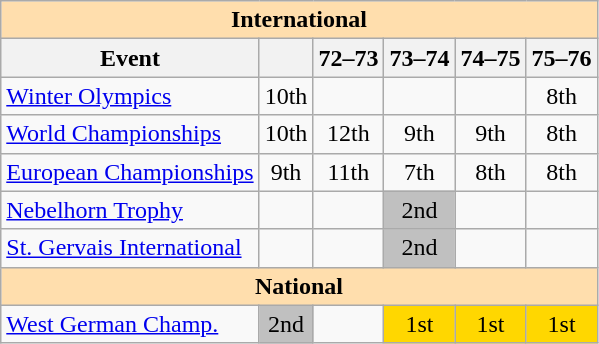<table class="wikitable" style="text-align:center">
<tr>
<th style="background-color: #ffdead; " colspan=6 align=center>International</th>
</tr>
<tr>
<th>Event</th>
<th></th>
<th>72–73</th>
<th>73–74</th>
<th>74–75</th>
<th>75–76</th>
</tr>
<tr>
<td align=left><a href='#'>Winter Olympics</a></td>
<td>10th</td>
<td></td>
<td></td>
<td></td>
<td>8th</td>
</tr>
<tr>
<td align=left><a href='#'>World Championships</a></td>
<td>10th</td>
<td>12th</td>
<td>9th</td>
<td>9th</td>
<td>8th</td>
</tr>
<tr>
<td align=left><a href='#'>European Championships</a></td>
<td>9th</td>
<td>11th</td>
<td>7th</td>
<td>8th</td>
<td>8th</td>
</tr>
<tr>
<td align=left><a href='#'>Nebelhorn Trophy</a></td>
<td></td>
<td></td>
<td bgcolor=silver>2nd</td>
<td></td>
<td></td>
</tr>
<tr>
<td align=left><a href='#'>St. Gervais International</a></td>
<td></td>
<td></td>
<td bgcolor=silver>2nd</td>
<td></td>
<td></td>
</tr>
<tr>
<th style="background-color: #ffdead; " colspan=6 align=center>National</th>
</tr>
<tr>
<td align=left><a href='#'>West German Champ.</a></td>
<td bgcolor=silver>2nd</td>
<td></td>
<td bgcolor=gold>1st</td>
<td bgcolor=gold>1st</td>
<td bgcolor=gold>1st</td>
</tr>
</table>
